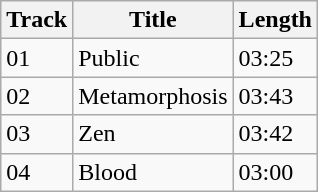<table class="wikitable">
<tr>
<th>Track</th>
<th>Title</th>
<th>Length</th>
</tr>
<tr>
<td>01</td>
<td>Public</td>
<td>03:25</td>
</tr>
<tr>
<td>02</td>
<td>Metamorphosis</td>
<td>03:43</td>
</tr>
<tr>
<td>03</td>
<td>Zen</td>
<td>03:42</td>
</tr>
<tr>
<td>04</td>
<td>Blood</td>
<td>03:00</td>
</tr>
</table>
